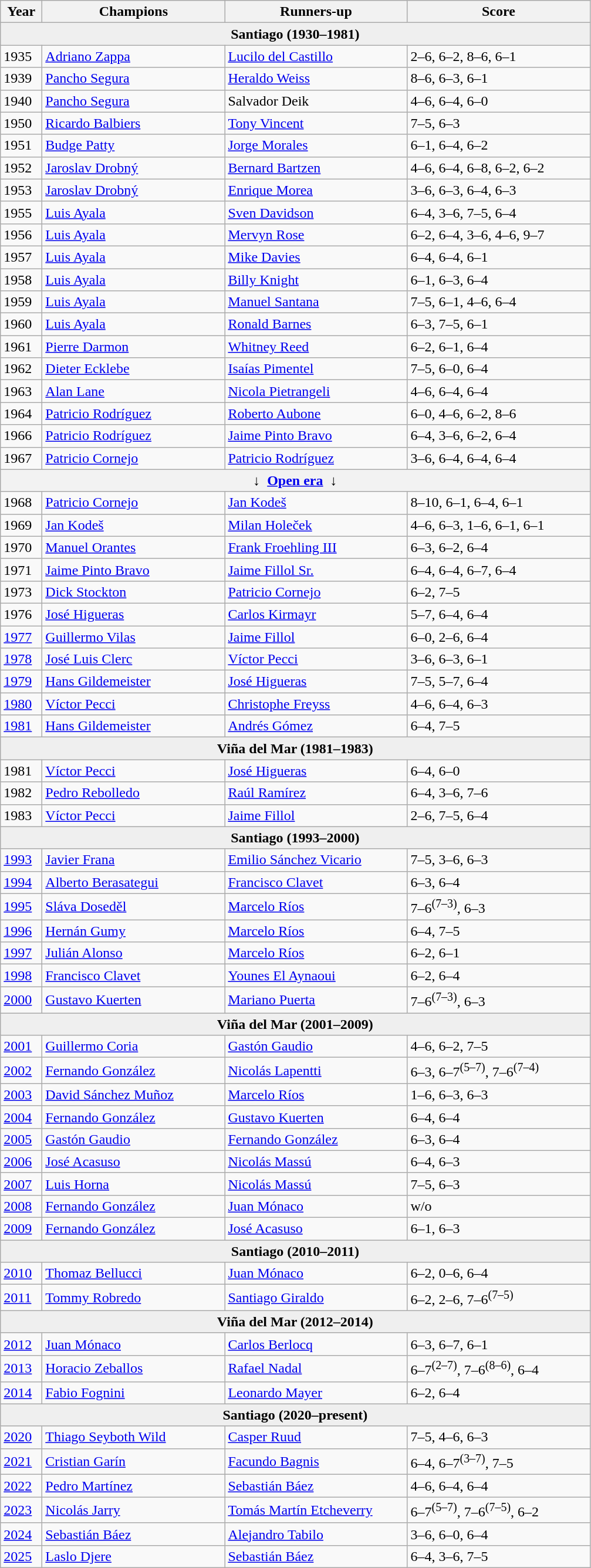<table class="wikitable">
<tr>
<th style="width:40px">Year</th>
<th style="width:200px">Champions</th>
<th style="width:200px">Runners-up</th>
<th style="width:200px" class="unsortable">Score</th>
</tr>
<tr>
<th colspan="4" style="background:#efefef">Santiago (1930–1981)</th>
</tr>
<tr>
<td>1935</td>
<td>  <a href='#'>Adriano Zappa</a></td>
<td> <a href='#'>Lucilo del Castillo</a></td>
<td>2–6, 6–2, 8–6, 6–1</td>
</tr>
<tr>
<td>1939</td>
<td> <a href='#'>Pancho Segura</a></td>
<td> <a href='#'>Heraldo Weiss</a></td>
<td>8–6, 6–3, 6–1</td>
</tr>
<tr>
<td>1940</td>
<td> <a href='#'>Pancho Segura</a></td>
<td> Salvador Deik</td>
<td>4–6, 6–4, 6–0</td>
</tr>
<tr>
<td>1950</td>
<td> <a href='#'>Ricardo Balbiers</a></td>
<td> <a href='#'>Tony Vincent</a></td>
<td>7–5, 6–3</td>
</tr>
<tr>
<td>1951</td>
<td> <a href='#'>Budge Patty</a></td>
<td> <a href='#'>Jorge Morales</a></td>
<td>6–1, 6–4, 6–2</td>
</tr>
<tr>
<td>1952</td>
<td> <a href='#'>Jaroslav Drobný</a></td>
<td> <a href='#'>Bernard Bartzen</a></td>
<td>4–6, 6–4, 6–8, 6–2, 6–2</td>
</tr>
<tr>
<td>1953</td>
<td> <a href='#'>Jaroslav Drobný</a></td>
<td> <a href='#'>Enrique Morea</a></td>
<td>3–6, 6–3, 6–4, 6–3</td>
</tr>
<tr>
<td>1955</td>
<td> <a href='#'>Luis Ayala</a></td>
<td> <a href='#'>Sven Davidson</a></td>
<td>6–4, 3–6, 7–5, 6–4</td>
</tr>
<tr>
<td>1956</td>
<td> <a href='#'>Luis Ayala</a></td>
<td> <a href='#'>Mervyn Rose</a></td>
<td>6–2, 6–4, 3–6, 4–6, 9–7</td>
</tr>
<tr>
<td>1957</td>
<td> <a href='#'>Luis Ayala</a></td>
<td> <a href='#'>Mike Davies</a></td>
<td>6–4, 6–4, 6–1</td>
</tr>
<tr>
<td>1958</td>
<td> <a href='#'>Luis Ayala</a></td>
<td> <a href='#'>Billy Knight</a></td>
<td>6–1, 6–3, 6–4</td>
</tr>
<tr>
<td>1959</td>
<td> <a href='#'>Luis Ayala</a></td>
<td> <a href='#'>Manuel Santana</a></td>
<td>7–5, 6–1, 4–6, 6–4</td>
</tr>
<tr>
<td>1960</td>
<td> <a href='#'>Luis Ayala</a></td>
<td> <a href='#'>Ronald Barnes</a></td>
<td>6–3, 7–5, 6–1</td>
</tr>
<tr>
<td>1961</td>
<td> <a href='#'>Pierre Darmon</a></td>
<td> <a href='#'>Whitney Reed</a></td>
<td>6–2, 6–1, 6–4</td>
</tr>
<tr>
<td>1962</td>
<td>  <a href='#'>Dieter Ecklebe</a></td>
<td> <a href='#'>Isaías Pimentel</a></td>
<td>7–5, 6–0, 6–4</td>
</tr>
<tr>
<td>1963</td>
<td>  <a href='#'>Alan Lane</a></td>
<td>  <a href='#'>Nicola Pietrangeli</a></td>
<td>4–6, 6–4, 6–4</td>
</tr>
<tr>
<td>1964</td>
<td>  <a href='#'>Patricio Rodríguez</a></td>
<td>  <a href='#'>Roberto Aubone</a></td>
<td>6–0, 4–6, 6–2, 8–6</td>
</tr>
<tr>
<td>1966</td>
<td>  <a href='#'>Patricio Rodríguez</a></td>
<td>  <a href='#'>Jaime Pinto Bravo</a></td>
<td>6–4, 3–6, 6–2, 6–4</td>
</tr>
<tr>
<td>1967</td>
<td>  <a href='#'>Patricio Cornejo</a></td>
<td>  <a href='#'>Patricio Rodríguez</a></td>
<td>3–6, 6–4, 6–4, 6–4</td>
</tr>
<tr>
<th colspan=4 align=center>↓  <a href='#'>Open era</a>  ↓</th>
</tr>
<tr>
<td>1968</td>
<td>  <a href='#'>Patricio Cornejo</a></td>
<td> <a href='#'>Jan Kodeš</a></td>
<td>8–10, 6–1, 6–4, 6–1</td>
</tr>
<tr>
<td>1969</td>
<td>  <a href='#'>Jan Kodeš</a></td>
<td> <a href='#'>Milan Holeček</a></td>
<td>4–6, 6–3, 1–6, 6–1, 6–1</td>
</tr>
<tr>
<td>1970</td>
<td>  <a href='#'>Manuel Orantes</a></td>
<td> <a href='#'>Frank Froehling III</a></td>
<td>6–3, 6–2, 6–4</td>
</tr>
<tr>
<td>1971</td>
<td>  <a href='#'>Jaime Pinto Bravo</a></td>
<td>  <a href='#'>Jaime Fillol Sr.</a></td>
<td>6–4, 6–4, 6–7, 6–4</td>
</tr>
<tr>
<td>1973</td>
<td> <a href='#'>Dick Stockton</a></td>
<td>  <a href='#'>Patricio Cornejo</a></td>
<td>6–2, 7–5</td>
</tr>
<tr>
<td>1976</td>
<td> <a href='#'>José Higueras</a></td>
<td> <a href='#'>Carlos Kirmayr</a></td>
<td>5–7, 6–4, 6–4</td>
</tr>
<tr>
<td><a href='#'>1977</a></td>
<td> <a href='#'>Guillermo Vilas</a></td>
<td> <a href='#'>Jaime Fillol</a></td>
<td>6–0, 2–6, 6–4</td>
</tr>
<tr>
<td><a href='#'>1978</a></td>
<td> <a href='#'>José Luis Clerc</a></td>
<td> <a href='#'>Víctor Pecci</a></td>
<td>3–6, 6–3, 6–1</td>
</tr>
<tr>
<td><a href='#'>1979</a></td>
<td> <a href='#'>Hans Gildemeister</a></td>
<td> <a href='#'>José Higueras</a></td>
<td>7–5, 5–7, 6–4</td>
</tr>
<tr>
<td><a href='#'>1980</a></td>
<td> <a href='#'>Víctor Pecci</a></td>
<td> <a href='#'>Christophe Freyss</a></td>
<td>4–6, 6–4, 6–3</td>
</tr>
<tr>
<td><a href='#'>1981</a></td>
<td> <a href='#'>Hans Gildemeister</a></td>
<td> <a href='#'>Andrés Gómez</a></td>
<td>6–4, 7–5</td>
</tr>
<tr>
<th colspan="4" style="background:#efefef">Viña del Mar (1981–1983)</th>
</tr>
<tr>
<td>1981</td>
<td> <a href='#'>Víctor Pecci</a></td>
<td> <a href='#'>José Higueras</a></td>
<td>6–4, 6–0</td>
</tr>
<tr>
<td>1982</td>
<td> <a href='#'>Pedro Rebolledo</a></td>
<td> <a href='#'>Raúl Ramírez</a></td>
<td>6–4, 3–6, 7–6</td>
</tr>
<tr>
<td>1983</td>
<td> <a href='#'>Víctor Pecci</a></td>
<td> <a href='#'>Jaime Fillol</a></td>
<td>2–6, 7–5, 6–4</td>
</tr>
<tr>
<th colspan="4" style="background:#efefef">Santiago (1993–2000)</th>
</tr>
<tr>
<td><a href='#'>1993</a></td>
<td> <a href='#'>Javier Frana</a></td>
<td> <a href='#'>Emilio Sánchez Vicario</a></td>
<td>7–5, 3–6, 6–3</td>
</tr>
<tr>
<td><a href='#'>1994</a></td>
<td> <a href='#'>Alberto Berasategui</a></td>
<td> <a href='#'>Francisco Clavet</a></td>
<td>6–3, 6–4</td>
</tr>
<tr>
<td><a href='#'>1995</a></td>
<td> <a href='#'>Sláva Doseděl</a></td>
<td> <a href='#'>Marcelo Ríos</a></td>
<td>7–6<sup>(7–3)</sup>, 6–3</td>
</tr>
<tr>
<td><a href='#'>1996</a></td>
<td> <a href='#'>Hernán Gumy</a></td>
<td> <a href='#'>Marcelo Ríos</a></td>
<td>6–4, 7–5</td>
</tr>
<tr>
<td><a href='#'>1997</a></td>
<td> <a href='#'>Julián Alonso</a></td>
<td> <a href='#'>Marcelo Ríos</a></td>
<td>6–2, 6–1</td>
</tr>
<tr>
<td><a href='#'>1998</a></td>
<td> <a href='#'>Francisco Clavet</a></td>
<td> <a href='#'>Younes El Aynaoui</a></td>
<td>6–2, 6–4</td>
</tr>
<tr bgcolor>
<td><a href='#'>2000</a></td>
<td> <a href='#'>Gustavo Kuerten</a></td>
<td> <a href='#'>Mariano Puerta</a></td>
<td>7–6<sup>(7–3)</sup>, 6–3</td>
</tr>
<tr>
<th colspan="4" style="background:#efefef">Viña del Mar (2001–2009)</th>
</tr>
<tr>
<td><a href='#'>2001</a></td>
<td> <a href='#'>Guillermo Coria</a></td>
<td> <a href='#'>Gastón Gaudio</a></td>
<td>4–6, 6–2, 7–5</td>
</tr>
<tr>
<td><a href='#'>2002</a></td>
<td> <a href='#'>Fernando González</a></td>
<td> <a href='#'>Nicolás Lapentti</a></td>
<td>6–3, 6–7<sup>(5–7)</sup>, 7–6<sup>(7–4)</sup></td>
</tr>
<tr>
<td><a href='#'>2003</a></td>
<td> <a href='#'>David Sánchez Muñoz</a></td>
<td> <a href='#'>Marcelo Ríos</a></td>
<td>1–6, 6–3, 6–3</td>
</tr>
<tr>
<td><a href='#'>2004</a></td>
<td> <a href='#'>Fernando González</a></td>
<td> <a href='#'>Gustavo Kuerten</a></td>
<td>6–4, 6–4</td>
</tr>
<tr>
<td><a href='#'>2005</a></td>
<td> <a href='#'>Gastón Gaudio</a></td>
<td> <a href='#'>Fernando González</a></td>
<td>6–3, 6–4</td>
</tr>
<tr>
<td><a href='#'>2006</a></td>
<td> <a href='#'>José Acasuso</a></td>
<td> <a href='#'>Nicolás Massú</a></td>
<td>6–4, 6–3</td>
</tr>
<tr>
<td><a href='#'>2007</a></td>
<td> <a href='#'>Luis Horna</a></td>
<td> <a href='#'>Nicolás Massú</a></td>
<td>7–5, 6–3</td>
</tr>
<tr>
<td><a href='#'>2008</a></td>
<td> <a href='#'>Fernando González</a></td>
<td> <a href='#'>Juan Mónaco</a></td>
<td>w/o</td>
</tr>
<tr>
<td><a href='#'>2009</a></td>
<td> <a href='#'>Fernando González</a></td>
<td> <a href='#'>José Acasuso</a></td>
<td>6–1, 6–3</td>
</tr>
<tr>
<th colspan="4" style="background:#efefef">Santiago (2010–2011)</th>
</tr>
<tr>
<td><a href='#'>2010</a></td>
<td> <a href='#'>Thomaz Bellucci</a></td>
<td> <a href='#'>Juan Mónaco</a></td>
<td>6–2, 0–6, 6–4</td>
</tr>
<tr>
<td><a href='#'>2011</a></td>
<td> <a href='#'>Tommy Robredo</a></td>
<td> <a href='#'>Santiago Giraldo</a></td>
<td>6–2, 2–6, 7–6<sup>(7–5)</sup></td>
</tr>
<tr>
<th colspan="4" style="background:#efefef">Viña del Mar (2012–2014)</th>
</tr>
<tr>
<td><a href='#'>2012</a></td>
<td> <a href='#'>Juan Mónaco</a></td>
<td> <a href='#'>Carlos Berlocq</a></td>
<td>6–3, 6–7, 6–1</td>
</tr>
<tr>
<td><a href='#'>2013</a></td>
<td> <a href='#'>Horacio Zeballos</a></td>
<td> <a href='#'>Rafael Nadal</a></td>
<td>6–7<sup>(2–7)</sup>, 7–6<sup>(8–6)</sup>, 6–4</td>
</tr>
<tr>
<td><a href='#'>2014</a></td>
<td> <a href='#'>Fabio Fognini</a></td>
<td> <a href='#'>Leonardo Mayer</a></td>
<td>6–2, 6–4</td>
</tr>
<tr>
<th colspan="5" style="background:#efefef">Santiago (2020–present)</th>
</tr>
<tr>
<td><a href='#'>2020</a></td>
<td> <a href='#'>Thiago Seyboth Wild</a></td>
<td> <a href='#'>Casper Ruud</a></td>
<td>7–5, 4–6, 6–3</td>
</tr>
<tr>
<td><a href='#'>2021</a></td>
<td> <a href='#'>Cristian Garín</a></td>
<td> <a href='#'>Facundo Bagnis</a></td>
<td>6–4, 6–7<sup>(3–7)</sup>, 7–5</td>
</tr>
<tr>
<td><a href='#'>2022</a></td>
<td> <a href='#'>Pedro Martínez</a></td>
<td> <a href='#'>Sebastián Báez</a></td>
<td>4–6, 6–4, 6–4</td>
</tr>
<tr>
<td><a href='#'>2023</a></td>
<td> <a href='#'>Nicolás Jarry</a></td>
<td> <a href='#'>Tomás Martín Etcheverry</a></td>
<td>6–7<sup>(5–7)</sup>, 7–6<sup>(7–5)</sup>, 6–2</td>
</tr>
<tr>
<td><a href='#'>2024</a></td>
<td> <a href='#'>Sebastián Báez</a></td>
<td> <a href='#'>Alejandro Tabilo</a></td>
<td>3–6, 6–0, 6–4</td>
</tr>
<tr>
<td><a href='#'>2025</a></td>
<td> <a href='#'>Laslo Djere</a></td>
<td> <a href='#'>Sebastián Báez</a></td>
<td>6–4, 3–6, 7–5</td>
</tr>
</table>
